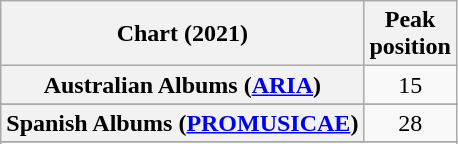<table class="wikitable sortable plainrowheaders" style="text-align:center">
<tr>
<th scope="col">Chart (2021)</th>
<th scope="col">Peak<br>position</th>
</tr>
<tr>
<th scope="row">Australian Albums (<a href='#'>ARIA</a>)</th>
<td>15</td>
</tr>
<tr>
</tr>
<tr>
</tr>
<tr>
</tr>
<tr>
</tr>
<tr>
</tr>
<tr>
</tr>
<tr>
<th scope="row">Spanish Albums (<a href='#'>PROMUSICAE</a>)</th>
<td>28</td>
</tr>
<tr>
</tr>
<tr>
</tr>
<tr>
</tr>
</table>
